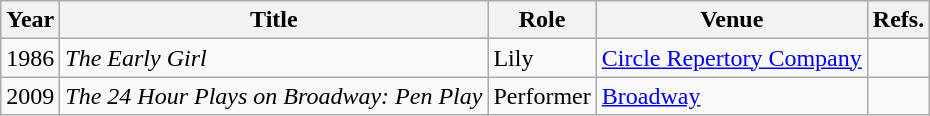<table class="wikitable">
<tr>
<th>Year</th>
<th>Title</th>
<th>Role</th>
<th>Venue</th>
<th>Refs.</th>
</tr>
<tr>
<td>1986</td>
<td><em>The Early Girl</em></td>
<td>Lily</td>
<td><a href='#'>Circle Repertory Company</a></td>
<td></td>
</tr>
<tr>
<td>2009</td>
<td><em>The 24 Hour Plays on Broadway: Pen Play</em></td>
<td>Performer</td>
<td><a href='#'>Broadway</a></td>
<td></td>
</tr>
</table>
